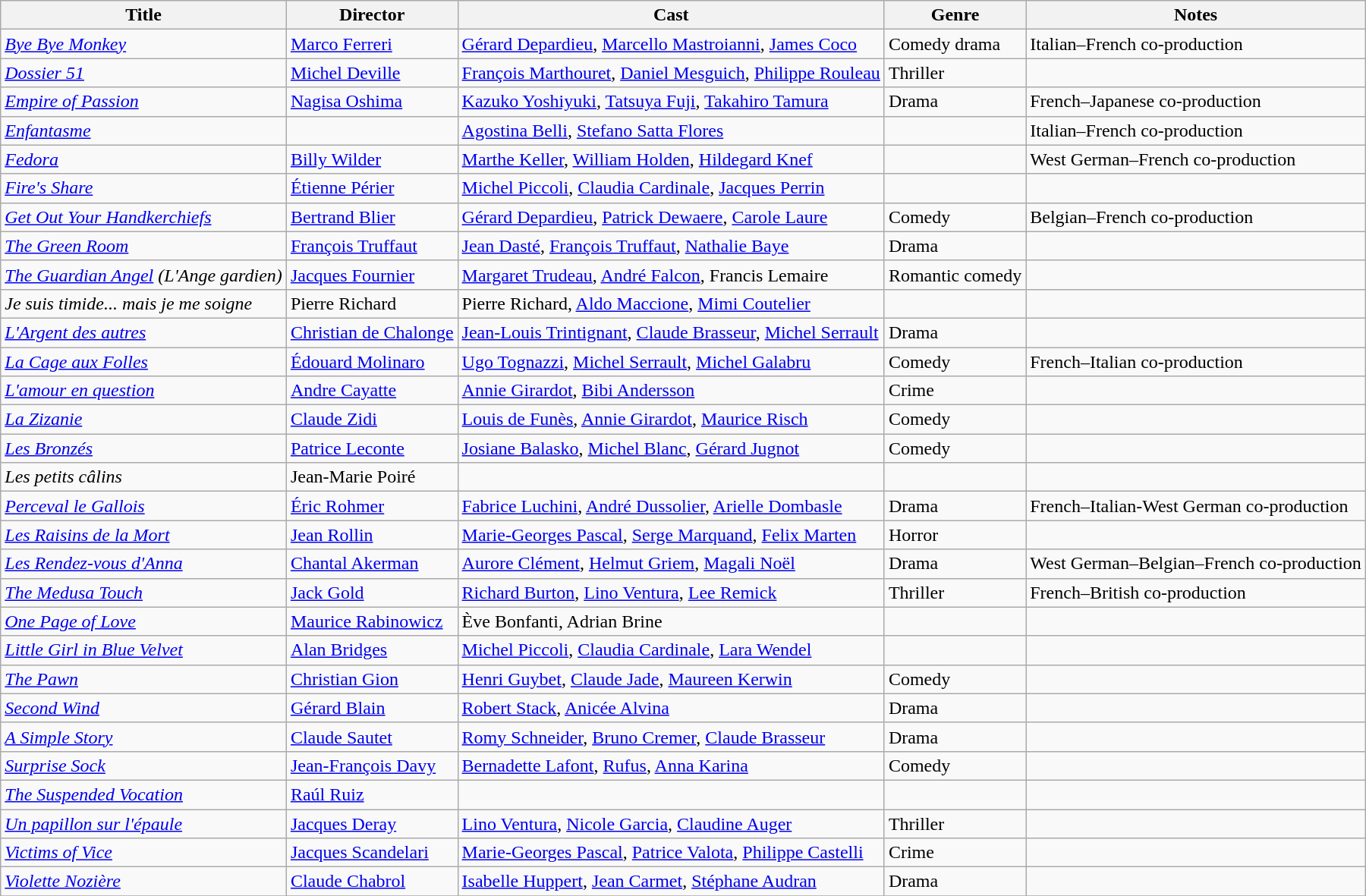<table class="wikitable">
<tr>
<th>Title</th>
<th>Director</th>
<th>Cast</th>
<th>Genre</th>
<th>Notes</th>
</tr>
<tr>
<td><em><a href='#'>Bye Bye Monkey</a></em></td>
<td><a href='#'>Marco Ferreri</a></td>
<td><a href='#'>Gérard Depardieu</a>, <a href='#'>Marcello Mastroianni</a>, <a href='#'>James Coco</a></td>
<td>Comedy drama</td>
<td>Italian–French co-production</td>
</tr>
<tr>
<td><em><a href='#'>Dossier 51</a></em></td>
<td><a href='#'>Michel Deville</a></td>
<td><a href='#'>François Marthouret</a>, <a href='#'>Daniel Mesguich</a>, <a href='#'>Philippe Rouleau</a></td>
<td>Thriller</td>
<td></td>
</tr>
<tr>
<td><em><a href='#'>Empire of Passion</a></em></td>
<td><a href='#'>Nagisa Oshima</a></td>
<td><a href='#'>Kazuko Yoshiyuki</a>, <a href='#'>Tatsuya Fuji</a>, <a href='#'>Takahiro Tamura</a></td>
<td>Drama</td>
<td>French–Japanese co-production</td>
</tr>
<tr>
<td><em><a href='#'>Enfantasme</a></em></td>
<td></td>
<td><a href='#'>Agostina Belli</a>, <a href='#'>Stefano Satta Flores</a></td>
<td></td>
<td>Italian–French co-production</td>
</tr>
<tr>
<td><em><a href='#'>Fedora</a></em></td>
<td><a href='#'>Billy Wilder</a></td>
<td><a href='#'>Marthe Keller</a>, <a href='#'>William Holden</a>, <a href='#'>Hildegard Knef</a></td>
<td></td>
<td>West German–French co-production</td>
</tr>
<tr>
<td><em><a href='#'>Fire's Share</a></em></td>
<td><a href='#'>Étienne Périer</a></td>
<td><a href='#'>Michel Piccoli</a>, <a href='#'>Claudia Cardinale</a>, <a href='#'>Jacques Perrin</a></td>
<td></td>
<td></td>
</tr>
<tr>
<td><em><a href='#'>Get Out Your Handkerchiefs</a></em></td>
<td><a href='#'>Bertrand Blier</a></td>
<td><a href='#'>Gérard Depardieu</a>, <a href='#'>Patrick Dewaere</a>, <a href='#'>Carole Laure</a></td>
<td>Comedy</td>
<td>Belgian–French co-production</td>
</tr>
<tr>
<td><em><a href='#'>The Green Room</a></em></td>
<td><a href='#'>François Truffaut</a></td>
<td><a href='#'>Jean Dasté</a>, <a href='#'>François Truffaut</a>, <a href='#'>Nathalie Baye</a></td>
<td>Drama</td>
<td></td>
</tr>
<tr>
<td><em><a href='#'>The Guardian Angel</a> (L'Ange gardien)</em></td>
<td><a href='#'>Jacques Fournier</a></td>
<td><a href='#'>Margaret Trudeau</a>, <a href='#'>André Falcon</a>, Francis Lemaire</td>
<td>Romantic comedy</td>
<td></td>
</tr>
<tr>
<td><em>Je suis timide... mais je me soigne</em></td>
<td>Pierre Richard</td>
<td>Pierre Richard, <a href='#'>Aldo Maccione</a>, <a href='#'>Mimi Coutelier</a></td>
<td></td>
<td></td>
</tr>
<tr>
<td><em><a href='#'>L'Argent des autres</a></em></td>
<td><a href='#'>Christian de Chalonge</a></td>
<td><a href='#'>Jean-Louis Trintignant</a>, <a href='#'>Claude Brasseur</a>, <a href='#'>Michel Serrault</a></td>
<td>Drama</td>
<td></td>
</tr>
<tr>
<td><em><a href='#'>La Cage aux Folles</a></em></td>
<td><a href='#'>Édouard Molinaro</a></td>
<td><a href='#'>Ugo Tognazzi</a>, <a href='#'>Michel Serrault</a>, <a href='#'>Michel Galabru</a></td>
<td>Comedy</td>
<td>French–Italian co-production</td>
</tr>
<tr>
<td><em><a href='#'>L'amour en question</a></em></td>
<td><a href='#'>Andre Cayatte</a></td>
<td><a href='#'>Annie Girardot</a>, <a href='#'>Bibi Andersson</a></td>
<td>Crime</td>
<td></td>
</tr>
<tr>
<td><em><a href='#'>La Zizanie</a></em></td>
<td><a href='#'>Claude Zidi</a></td>
<td><a href='#'>Louis de Funès</a>, <a href='#'>Annie Girardot</a>, <a href='#'>Maurice Risch</a></td>
<td>Comedy</td>
<td></td>
</tr>
<tr>
<td><em><a href='#'>Les Bronzés</a></em></td>
<td><a href='#'>Patrice Leconte</a></td>
<td><a href='#'>Josiane Balasko</a>, <a href='#'>Michel Blanc</a>, <a href='#'>Gérard Jugnot</a></td>
<td>Comedy</td>
<td></td>
</tr>
<tr>
<td><em>Les petits câlins</em></td>
<td>Jean-Marie Poiré</td>
<td></td>
<td></td>
<td></td>
</tr>
<tr>
<td><em><a href='#'>Perceval le Gallois</a></em></td>
<td><a href='#'>Éric Rohmer</a></td>
<td><a href='#'>Fabrice Luchini</a>, <a href='#'>André Dussolier</a>, <a href='#'>Arielle Dombasle</a></td>
<td>Drama</td>
<td>French–Italian-West German co-production</td>
</tr>
<tr>
<td><em><a href='#'>Les Raisins de la Mort</a></em></td>
<td><a href='#'>Jean Rollin</a></td>
<td><a href='#'>Marie-Georges Pascal</a>, <a href='#'>Serge Marquand</a>, <a href='#'>Felix Marten</a></td>
<td>Horror</td>
<td></td>
</tr>
<tr>
<td><em><a href='#'>Les Rendez-vous d'Anna</a></em></td>
<td><a href='#'>Chantal Akerman</a></td>
<td><a href='#'>Aurore Clément</a>, <a href='#'>Helmut Griem</a>, <a href='#'>Magali Noël</a></td>
<td>Drama</td>
<td>West German–Belgian–French co-production</td>
</tr>
<tr>
<td><em><a href='#'>The Medusa Touch</a></em></td>
<td><a href='#'>Jack Gold</a></td>
<td><a href='#'>Richard Burton</a>, <a href='#'>Lino Ventura</a>, <a href='#'>Lee Remick</a></td>
<td>Thriller</td>
<td>French–British co-production</td>
</tr>
<tr>
<td><em><a href='#'>One Page of Love</a></em></td>
<td><a href='#'>Maurice Rabinowicz</a></td>
<td>Ève Bonfanti, Adrian Brine</td>
<td></td>
<td></td>
</tr>
<tr>
<td><em><a href='#'>Little Girl in Blue Velvet</a></em></td>
<td><a href='#'>Alan Bridges</a></td>
<td><a href='#'>Michel Piccoli</a>, <a href='#'>Claudia Cardinale</a>, <a href='#'>Lara Wendel</a></td>
<td></td>
<td></td>
</tr>
<tr>
<td><em><a href='#'>The Pawn</a></em></td>
<td><a href='#'>Christian Gion</a></td>
<td><a href='#'>Henri Guybet</a>, <a href='#'>Claude Jade</a>, <a href='#'>Maureen Kerwin</a></td>
<td>Comedy</td>
<td></td>
</tr>
<tr>
<td><em><a href='#'>Second Wind</a></em></td>
<td><a href='#'>Gérard Blain</a></td>
<td><a href='#'>Robert Stack</a>, <a href='#'>Anicée Alvina</a></td>
<td>Drama</td>
<td></td>
</tr>
<tr>
<td><em><a href='#'>A Simple Story</a></em></td>
<td><a href='#'>Claude Sautet</a></td>
<td><a href='#'>Romy Schneider</a>, <a href='#'>Bruno Cremer</a>, <a href='#'>Claude Brasseur</a></td>
<td>Drama</td>
<td></td>
</tr>
<tr>
<td><em><a href='#'>Surprise Sock</a></em></td>
<td><a href='#'>Jean-François Davy</a></td>
<td><a href='#'>Bernadette Lafont</a>, <a href='#'>Rufus</a>, <a href='#'>Anna Karina</a></td>
<td>Comedy</td>
<td></td>
</tr>
<tr>
<td><em><a href='#'>The Suspended Vocation</a></em></td>
<td><a href='#'>Raúl Ruiz</a></td>
<td></td>
<td></td>
<td></td>
</tr>
<tr>
<td><em><a href='#'>Un papillon sur l'épaule</a></em></td>
<td><a href='#'>Jacques Deray</a></td>
<td><a href='#'>Lino Ventura</a>, <a href='#'>Nicole Garcia</a>, <a href='#'>Claudine Auger</a></td>
<td>Thriller</td>
<td></td>
</tr>
<tr>
<td><em><a href='#'>Victims of Vice</a></em></td>
<td><a href='#'>Jacques Scandelari</a></td>
<td><a href='#'>Marie-Georges Pascal</a>, <a href='#'>Patrice Valota</a>, <a href='#'>Philippe Castelli</a></td>
<td>Crime</td>
<td></td>
</tr>
<tr>
<td><em><a href='#'>Violette Nozière</a></em></td>
<td><a href='#'>Claude Chabrol</a></td>
<td><a href='#'>Isabelle Huppert</a>, <a href='#'>Jean Carmet</a>, <a href='#'>Stéphane Audran</a></td>
<td>Drama</td>
<td></td>
</tr>
<tr>
</tr>
</table>
